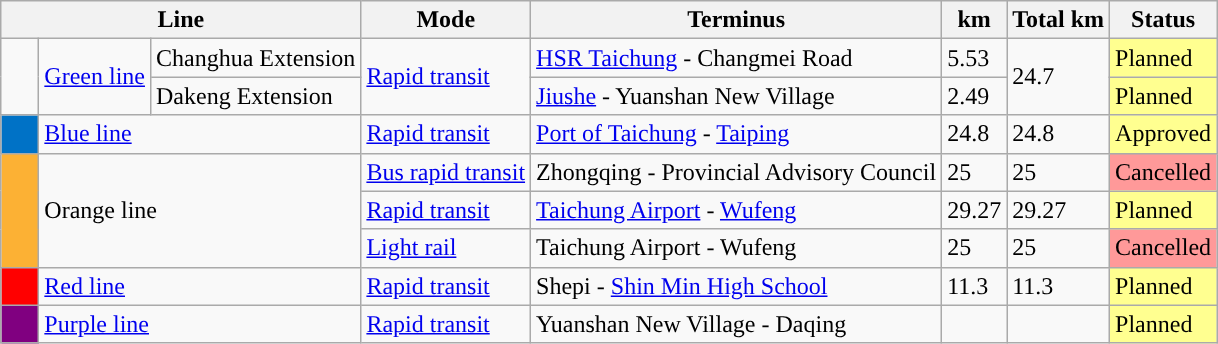<table class="wikitable">
<tr>
<th colspan="3">Line</th>
<th>Mode</th>
<th>Terminus</th>
<th>km</th>
<th>Total km</th>
<th>Status</th>
</tr>
<tr>
<td rowspan="2" width="18" style="background-color:#"></td>
<td rowspan="2"> <a href='#'>Green line</a></td>
<td>Changhua Extension</td>
<td rowspan="2"><a href='#'>Rapid transit</a></td>
<td><a href='#'>HSR Taichung</a> - Changmei Road</td>
<td align="left">5.53</td>
<td rowspan="2">24.7</td>
<td bgcolor="#ffff90">Planned</td>
</tr>
<tr>
<td>Dakeng Extension</td>
<td><a href='#'>Jiushe</a> - Yuanshan New Village</td>
<td align="left">2.49</td>
<td bgcolor="#ffff90">Planned</td>
</tr>
<tr>
<td rowspan="1" width="18" style="background-color:#0072c6"></td>
<td colspan="2" rowspan="1"> <a href='#'>Blue line</a></td>
<td><a href='#'>Rapid transit</a></td>
<td><a href='#'>Port of Taichung</a> - <a href='#'>Taiping</a></td>
<td>24.8</td>
<td>24.8</td>
<td bgcolor="#ffff90">Approved</td>
</tr>
<tr>
<td rowspan="3" width="18" style="background-color:#fcb134"></td>
<td colspan="2" rowspan="3"> Orange line</td>
<td><a href='#'>Bus rapid transit</a></td>
<td>Zhongqing - Provincial Advisory Council</td>
<td>25</td>
<td>25</td>
<td bgcolor="#F99">Cancelled</td>
</tr>
<tr>
<td><a href='#'>Rapid transit</a></td>
<td><a href='#'>Taichung Airport</a> - <a href='#'>Wufeng</a></td>
<td>29.27</td>
<td>29.27</td>
<td bgcolor="#ffff90">Planned</td>
</tr>
<tr>
<td><a href='#'>Light rail</a></td>
<td>Taichung Airport - Wufeng</td>
<td>25</td>
<td>25</td>
<td bgcolor="#F99">Cancelled</td>
</tr>
<tr>
<td rowspan="1" width="18" style="background-color:red"></td>
<td colspan="2" rowspan="1"> <a href='#'>Red line</a></td>
<td><a href='#'>Rapid transit</a></td>
<td>Shepi - <a href='#'>Shin Min High School</a></td>
<td>11.3</td>
<td>11.3</td>
<td bgcolor="#ffff90">Planned</td>
</tr>
<tr>
<td rowspan="1" width="18" style="background-color:#800080"></td>
<td colspan="2" rowspan="1"> <a href='#'>Purple line</a></td>
<td><a href='#'>Rapid transit</a></td>
<td>Yuanshan New Village - Daqing</td>
<td></td>
<td></td>
<td bgcolor="#ffff90">Planned</td>
</tr>
</table>
